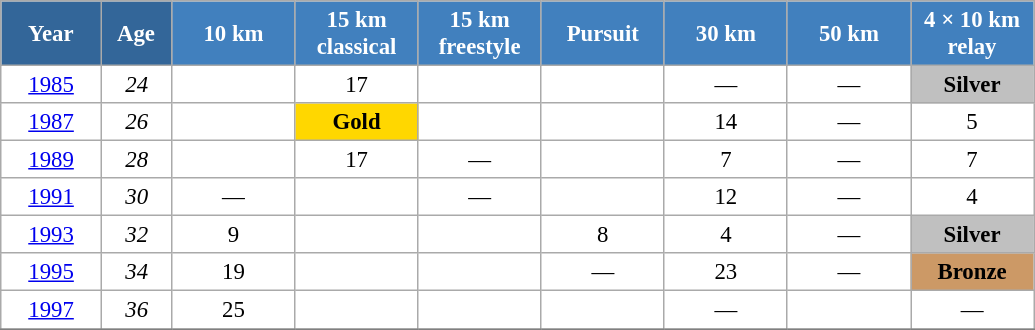<table class="wikitable" style="font-size:95%; text-align:center; border:grey solid 1px; border-collapse:collapse; background:#ffffff;">
<tr>
<th style="background-color:#369; color:white; width:60px;"> Year </th>
<th style="background-color:#369; color:white; width:40px;"> Age </th>
<th style="background-color:#4180be; color:white; width:75px;"> 10 km </th>
<th style="background-color:#4180be; color:white; width:75px;"> 15 km <br> classical </th>
<th style="background-color:#4180be; color:white; width:75px;"> 15 km <br> freestyle </th>
<th style="background-color:#4180be; color:white; width:75px;"> Pursuit </th>
<th style="background-color:#4180be; color:white; width:75px;"> 30 km </th>
<th style="background-color:#4180be; color:white; width:75px;"> 50 km </th>
<th style="background-color:#4180be; color:white; width:75px;"> 4 × 10 km <br> relay </th>
</tr>
<tr>
<td><a href='#'>1985</a></td>
<td><em>24</em></td>
<td></td>
<td>17</td>
<td></td>
<td></td>
<td>—</td>
<td>—</td>
<td style="background:silver;"><strong>Silver</strong></td>
</tr>
<tr>
<td><a href='#'>1987</a></td>
<td><em>26</em></td>
<td></td>
<td style="background:gold;"><strong>Gold</strong></td>
<td></td>
<td></td>
<td>14</td>
<td>—</td>
<td>5</td>
</tr>
<tr>
<td><a href='#'>1989</a></td>
<td><em>28</em></td>
<td></td>
<td>17</td>
<td>—</td>
<td></td>
<td>7</td>
<td>—</td>
<td>7</td>
</tr>
<tr>
<td><a href='#'>1991</a></td>
<td><em>30</em></td>
<td>—</td>
<td></td>
<td>—</td>
<td></td>
<td>12</td>
<td>—</td>
<td>4</td>
</tr>
<tr>
<td><a href='#'>1993</a></td>
<td><em>32</em></td>
<td>9</td>
<td></td>
<td></td>
<td>8</td>
<td>4</td>
<td>—</td>
<td style="background:silver;"><strong>Silver</strong></td>
</tr>
<tr>
<td><a href='#'>1995</a></td>
<td><em>34</em></td>
<td>19</td>
<td></td>
<td></td>
<td>—</td>
<td>23</td>
<td>—</td>
<td bgcolor="cc9966"><strong>Bronze</strong></td>
</tr>
<tr>
<td><a href='#'>1997</a></td>
<td><em>36</em></td>
<td>25</td>
<td></td>
<td></td>
<td></td>
<td>—</td>
<td></td>
<td>—</td>
</tr>
<tr>
</tr>
</table>
